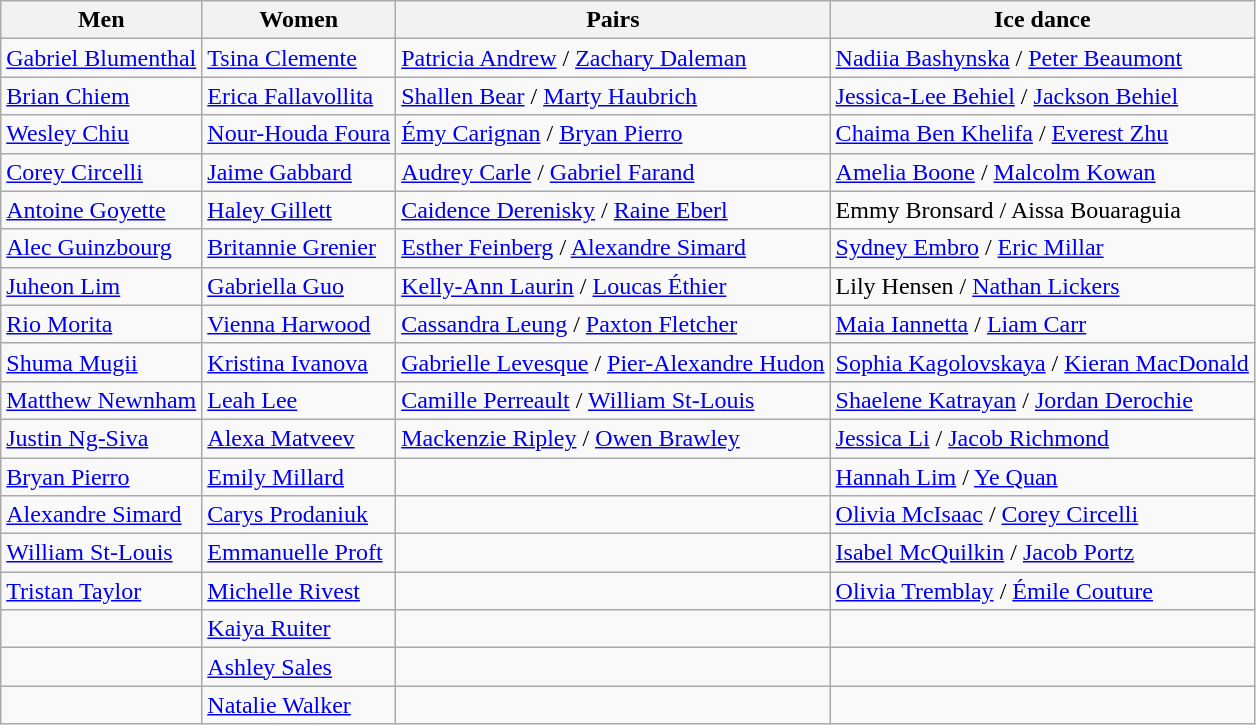<table class="wikitable">
<tr>
<th>Men</th>
<th>Women</th>
<th>Pairs</th>
<th>Ice dance</th>
</tr>
<tr>
<td><a href='#'>Gabriel Blumenthal</a></td>
<td><a href='#'>Tsina Clemente</a></td>
<td><a href='#'>Patricia Andrew</a> / <a href='#'>Zachary Daleman</a></td>
<td><a href='#'>Nadiia Bashynska</a> / <a href='#'>Peter Beaumont</a></td>
</tr>
<tr>
<td><a href='#'>Brian Chiem</a></td>
<td><a href='#'>Erica Fallavollita</a></td>
<td><a href='#'>Shallen Bear</a> / <a href='#'>Marty Haubrich</a></td>
<td><a href='#'>Jessica-Lee Behiel</a> / <a href='#'>Jackson Behiel</a></td>
</tr>
<tr>
<td><a href='#'>Wesley Chiu</a></td>
<td><a href='#'>Nour-Houda Foura</a></td>
<td><a href='#'>Émy Carignan</a> / <a href='#'>Bryan Pierro</a></td>
<td><a href='#'>Chaima Ben Khelifa</a> / <a href='#'>Everest Zhu</a></td>
</tr>
<tr>
<td><a href='#'>Corey Circelli</a></td>
<td><a href='#'>Jaime Gabbard</a></td>
<td><a href='#'>Audrey Carle</a> / <a href='#'>Gabriel Farand</a></td>
<td><a href='#'>Amelia Boone</a> / <a href='#'>Malcolm Kowan</a></td>
</tr>
<tr>
<td><a href='#'>Antoine Goyette</a></td>
<td><a href='#'>Haley Gillett</a></td>
<td><a href='#'>Caidence Derenisky</a> / <a href='#'>Raine Eberl</a></td>
<td>Emmy Bronsard / Aissa Bouaraguia</td>
</tr>
<tr>
<td><a href='#'>Alec Guinzbourg</a></td>
<td><a href='#'>Britannie Grenier</a></td>
<td><a href='#'>Esther Feinberg</a> / <a href='#'>Alexandre Simard</a></td>
<td><a href='#'>Sydney Embro</a> / <a href='#'>Eric Millar</a></td>
</tr>
<tr>
<td><a href='#'>Juheon Lim</a></td>
<td><a href='#'>Gabriella Guo</a></td>
<td><a href='#'>Kelly-Ann Laurin</a> / <a href='#'>Loucas Éthier</a></td>
<td>Lily Hensen / <a href='#'>Nathan Lickers</a></td>
</tr>
<tr>
<td><a href='#'>Rio Morita</a></td>
<td><a href='#'>Vienna Harwood</a></td>
<td><a href='#'>Cassandra Leung</a> / <a href='#'>Paxton Fletcher</a></td>
<td><a href='#'>Maia Iannetta</a> / <a href='#'>Liam Carr</a></td>
</tr>
<tr>
<td><a href='#'>Shuma Mugii</a></td>
<td><a href='#'>Kristina Ivanova</a></td>
<td><a href='#'>Gabrielle Levesque</a> / <a href='#'>Pier-Alexandre Hudon</a></td>
<td><a href='#'>Sophia Kagolovskaya</a> / <a href='#'>Kieran MacDonald</a></td>
</tr>
<tr>
<td><a href='#'>Matthew Newnham</a></td>
<td><a href='#'>Leah Lee</a></td>
<td><a href='#'>Camille Perreault</a> / <a href='#'>William St-Louis</a></td>
<td><a href='#'>Shaelene Katrayan</a> / <a href='#'>Jordan Derochie</a></td>
</tr>
<tr>
<td><a href='#'>Justin Ng-Siva</a></td>
<td><a href='#'>Alexa Matveev</a></td>
<td><a href='#'>Mackenzie Ripley</a> / <a href='#'>Owen Brawley</a></td>
<td><a href='#'>Jessica Li</a> / <a href='#'>Jacob Richmond</a></td>
</tr>
<tr>
<td><a href='#'>Bryan Pierro</a></td>
<td><a href='#'>Emily Millard</a></td>
<td></td>
<td><a href='#'>Hannah Lim</a> / <a href='#'>Ye Quan</a></td>
</tr>
<tr>
<td><a href='#'>Alexandre Simard</a></td>
<td><a href='#'>Carys Prodaniuk</a></td>
<td></td>
<td><a href='#'>Olivia McIsaac</a> / <a href='#'>Corey Circelli</a></td>
</tr>
<tr>
<td><a href='#'>William St-Louis</a></td>
<td><a href='#'>Emmanuelle Proft</a></td>
<td></td>
<td><a href='#'>Isabel McQuilkin</a> / <a href='#'>Jacob Portz</a></td>
</tr>
<tr>
<td><a href='#'>Tristan Taylor</a></td>
<td><a href='#'>Michelle Rivest</a></td>
<td></td>
<td><a href='#'>Olivia Tremblay</a> / <a href='#'>Émile Couture</a></td>
</tr>
<tr>
<td></td>
<td><a href='#'>Kaiya Ruiter</a></td>
<td></td>
<td></td>
</tr>
<tr>
<td></td>
<td><a href='#'>Ashley Sales</a></td>
<td></td>
<td></td>
</tr>
<tr>
<td></td>
<td><a href='#'>Natalie Walker</a></td>
<td></td>
<td></td>
</tr>
</table>
